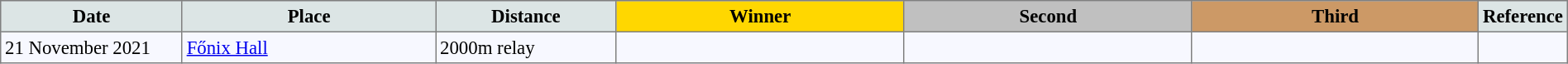<table bgcolor="#f7f8ff" cellpadding="3" cellspacing="0" border="1" style="font-size: 95%; border: gray solid 1px; border-collapse: collapse;">
<tr bgcolor="#cccccc" (1>
<td width="150" align="center" bgcolor="#dce5e5"><strong>Date</strong></td>
<td width="220" align="center" bgcolor="#dce5e5"><strong>Place</strong></td>
<td width="150" align="center" bgcolor="#dce5e5"><strong>Distance</strong></td>
<td align="center" bgcolor="gold" width="250"><strong>Winner</strong></td>
<td align="center" bgcolor="silver" width="250"><strong>Second</strong></td>
<td width="250" align="center" bgcolor="#cc9966"><strong>Third</strong></td>
<td width="30" align="center" bgcolor="#dce5e5"><strong>Reference</strong></td>
</tr>
<tr align="left">
<td>21 November 2021</td>
<td><a href='#'>Főnix Hall</a></td>
<td>2000m relay</td>
<td></td>
<td></td>
<td></td>
<td></td>
</tr>
</table>
